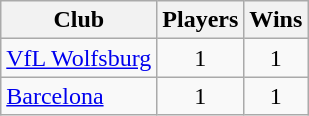<table class="wikitable">
<tr>
<th>Club</th>
<th>Players</th>
<th>Wins</th>
</tr>
<tr>
<td> <a href='#'>VfL Wolfsburg</a></td>
<td align=center>1</td>
<td align=center>1</td>
</tr>
<tr>
<td> <a href='#'>Barcelona</a></td>
<td align=center>1</td>
<td align=center>1</td>
</tr>
</table>
